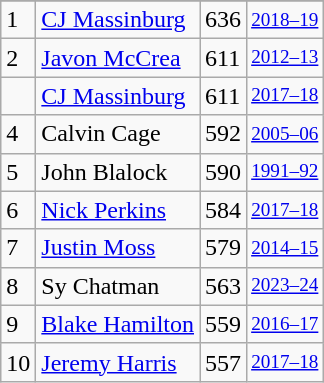<table class="wikitable">
<tr>
</tr>
<tr>
<td>1</td>
<td><a href='#'>CJ Massinburg</a></td>
<td>636</td>
<td style="font-size:80%;"><a href='#'>2018–19</a></td>
</tr>
<tr>
<td>2</td>
<td><a href='#'>Javon McCrea</a></td>
<td>611</td>
<td style="font-size:80%;"><a href='#'>2012–13</a></td>
</tr>
<tr>
<td></td>
<td><a href='#'>CJ Massinburg</a></td>
<td>611</td>
<td style="font-size:80%;"><a href='#'>2017–18</a></td>
</tr>
<tr>
<td>4</td>
<td>Calvin Cage</td>
<td>592</td>
<td style="font-size:80%;"><a href='#'>2005–06</a></td>
</tr>
<tr>
<td>5</td>
<td>John Blalock</td>
<td>590</td>
<td style="font-size:80%;"><a href='#'>1991–92</a></td>
</tr>
<tr>
<td>6</td>
<td><a href='#'>Nick Perkins</a></td>
<td>584</td>
<td style="font-size:80%;"><a href='#'>2017–18</a></td>
</tr>
<tr>
<td>7</td>
<td><a href='#'>Justin Moss</a></td>
<td>579</td>
<td style="font-size:80%;"><a href='#'>2014–15</a></td>
</tr>
<tr>
<td>8</td>
<td>Sy Chatman</td>
<td>563</td>
<td style="font-size:80%;"><a href='#'>2023–24</a></td>
</tr>
<tr>
<td>9</td>
<td><a href='#'>Blake Hamilton</a></td>
<td>559</td>
<td style="font-size:80%;"><a href='#'>2016–17</a></td>
</tr>
<tr>
<td>10</td>
<td><a href='#'>Jeremy Harris</a></td>
<td>557</td>
<td style="font-size:80%;"><a href='#'>2017–18</a></td>
</tr>
</table>
